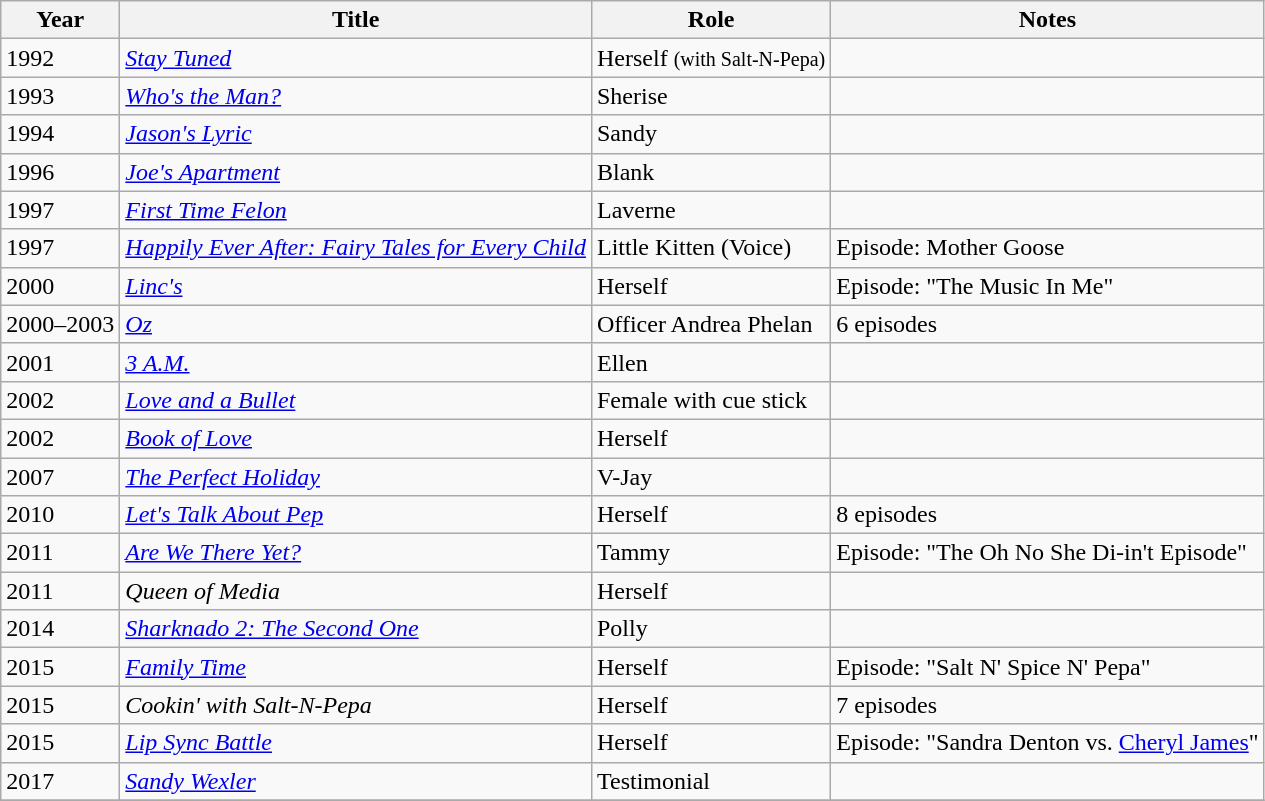<table class="wikitable sortable">
<tr>
<th>Year</th>
<th>Title</th>
<th>Role</th>
<th class="unsortable">Notes</th>
</tr>
<tr>
<td>1992</td>
<td><em><a href='#'>Stay Tuned</a></em></td>
<td>Herself <small>(with Salt-N-Pepa)</small></td>
<td></td>
</tr>
<tr>
<td>1993</td>
<td><em><a href='#'>Who's the Man?</a></em></td>
<td>Sherise</td>
<td></td>
</tr>
<tr>
<td>1994</td>
<td><em><a href='#'>Jason's Lyric</a></em></td>
<td>Sandy</td>
<td></td>
</tr>
<tr>
<td>1996</td>
<td><em><a href='#'>Joe's Apartment</a></em></td>
<td>Blank</td>
<td></td>
</tr>
<tr>
<td>1997</td>
<td><em><a href='#'>First Time Felon</a></em></td>
<td>Laverne</td>
<td></td>
</tr>
<tr>
<td>1997</td>
<td><em><a href='#'>Happily Ever After: Fairy Tales for Every Child</a></em></td>
<td>Little Kitten (Voice)</td>
<td>Episode: Mother Goose</td>
</tr>
<tr>
<td>2000</td>
<td><em><a href='#'>Linc's</a></em></td>
<td>Herself</td>
<td>Episode: "The Music In Me"</td>
</tr>
<tr>
<td>2000–2003</td>
<td><em><a href='#'>Oz</a></em></td>
<td>Officer Andrea Phelan</td>
<td>6 episodes</td>
</tr>
<tr>
<td>2001</td>
<td><em><a href='#'>3 A.M.</a></em></td>
<td>Ellen</td>
<td></td>
</tr>
<tr>
<td>2002</td>
<td><em><a href='#'>Love and a Bullet</a></em></td>
<td>Female with cue stick</td>
<td></td>
</tr>
<tr>
<td>2002</td>
<td><em><a href='#'>Book of Love</a></em></td>
<td>Herself</td>
<td></td>
</tr>
<tr>
<td>2007</td>
<td><em><a href='#'>The Perfect Holiday</a></em></td>
<td>V-Jay</td>
<td></td>
</tr>
<tr>
<td>2010</td>
<td><em><a href='#'>Let's Talk About Pep</a></em></td>
<td>Herself</td>
<td>8 episodes</td>
</tr>
<tr>
<td>2011</td>
<td><em><a href='#'>Are We There Yet?</a></em></td>
<td>Tammy</td>
<td>Episode: "The Oh No She Di-in't Episode"</td>
</tr>
<tr>
<td>2011</td>
<td><em>Queen of Media</em></td>
<td>Herself</td>
<td></td>
</tr>
<tr>
<td>2014</td>
<td><em><a href='#'>Sharknado 2: The Second One</a></em></td>
<td>Polly</td>
<td></td>
</tr>
<tr>
<td>2015</td>
<td><em><a href='#'>Family Time</a></em></td>
<td>Herself</td>
<td>Episode: "Salt N' Spice N' Pepa"</td>
</tr>
<tr>
<td>2015</td>
<td><em>Cookin' with Salt-N-Pepa</em></td>
<td>Herself</td>
<td>7 episodes</td>
</tr>
<tr>
<td>2015</td>
<td><em><a href='#'>Lip Sync Battle</a></em></td>
<td>Herself</td>
<td>Episode: "Sandra Denton vs. <a href='#'>Cheryl James</a>"</td>
</tr>
<tr>
<td>2017</td>
<td><em><a href='#'>Sandy Wexler</a></em></td>
<td>Testimonial</td>
<td></td>
</tr>
<tr>
</tr>
</table>
